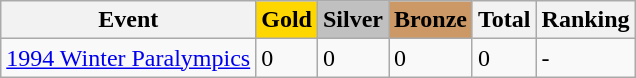<table class="wikitable">
<tr>
<th>Event</th>
<td style="background:gold; font-weight:bold;">Gold</td>
<td style="background:silver; font-weight:bold;">Silver</td>
<td style="background:#cc9966; font-weight:bold;">Bronze</td>
<th>Total</th>
<th>Ranking</th>
</tr>
<tr>
<td><a href='#'>1994 Winter Paralympics</a></td>
<td>0</td>
<td>0</td>
<td>0</td>
<td>0</td>
<td>-</td>
</tr>
</table>
